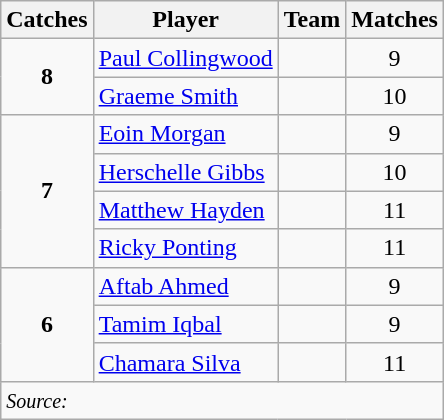<table class="wikitable">
<tr>
<th>Catches</th>
<th>Player</th>
<th>Team</th>
<th>Matches</th>
</tr>
<tr>
<td rowspan=2 align="center"><strong>8</strong></td>
<td><a href='#'>Paul Collingwood</a></td>
<td></td>
<td align="center">9</td>
</tr>
<tr>
<td><a href='#'>Graeme Smith</a></td>
<td></td>
<td align="center">10</td>
</tr>
<tr>
<td rowspan=4 align="center"><strong>7</strong></td>
<td><a href='#'>Eoin Morgan</a></td>
<td></td>
<td align="center">9</td>
</tr>
<tr>
<td><a href='#'>Herschelle Gibbs</a></td>
<td></td>
<td align="center">10</td>
</tr>
<tr>
<td><a href='#'>Matthew Hayden</a></td>
<td></td>
<td align="center">11</td>
</tr>
<tr>
<td><a href='#'>Ricky Ponting</a></td>
<td></td>
<td align="center">11</td>
</tr>
<tr>
<td rowspan=3 align="center"><strong>6</strong></td>
<td><a href='#'>Aftab Ahmed</a></td>
<td></td>
<td align="center">9</td>
</tr>
<tr>
<td><a href='#'>Tamim Iqbal</a></td>
<td></td>
<td align="center">9</td>
</tr>
<tr>
<td><a href='#'>Chamara Silva</a></td>
<td></td>
<td align="center">11</td>
</tr>
<tr>
<td colspan=4><small><em>Source: </em></small></td>
</tr>
</table>
